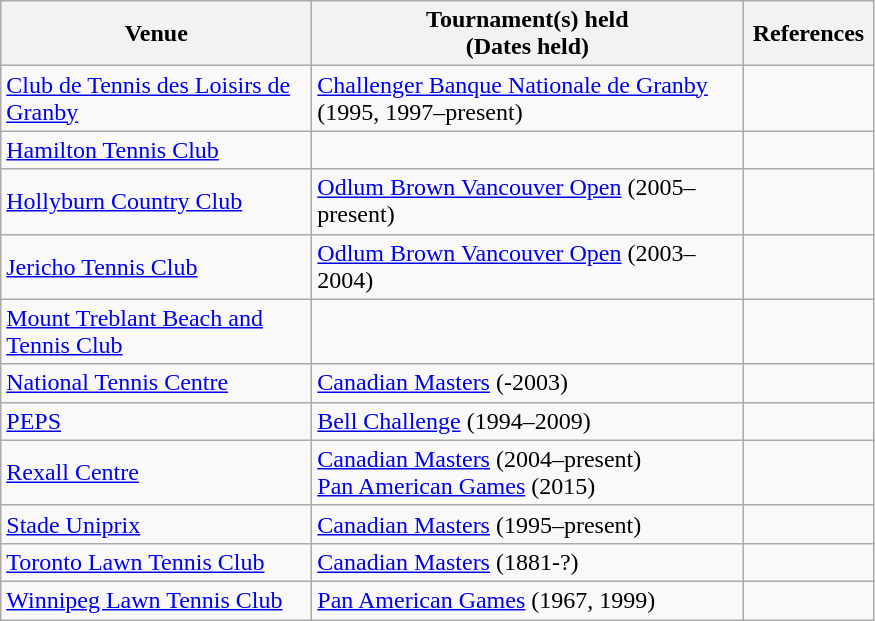<table class=wikitable>
<tr>
<th width=200>Venue</th>
<th width=280>Tournament(s) held<br>(Dates held)</th>
<th width=80>References</th>
</tr>
<tr>
<td><a href='#'>Club de Tennis des Loisirs de Granby</a></td>
<td><a href='#'>Challenger Banque Nationale de Granby</a> (1995, 1997–present)</td>
<td></td>
</tr>
<tr>
<td><a href='#'>Hamilton Tennis Club</a></td>
<td></td>
<td></td>
</tr>
<tr>
<td><a href='#'>Hollyburn Country Club</a></td>
<td><a href='#'>Odlum Brown Vancouver Open</a> (2005–present)</td>
<td></td>
</tr>
<tr>
<td><a href='#'>Jericho Tennis Club</a></td>
<td><a href='#'>Odlum Brown Vancouver Open</a> (2003–2004)</td>
<td></td>
</tr>
<tr>
<td><a href='#'>Mount Treblant Beach and Tennis Club</a></td>
<td></td>
<td></td>
</tr>
<tr>
<td><a href='#'>National Tennis Centre</a></td>
<td><a href='#'>Canadian Masters</a> (-2003)</td>
<td></td>
</tr>
<tr>
<td><a href='#'>PEPS</a></td>
<td><a href='#'>Bell Challenge</a> (1994–2009)</td>
<td></td>
</tr>
<tr>
<td><a href='#'>Rexall Centre</a></td>
<td><a href='#'>Canadian Masters</a> (2004–present)<br><a href='#'>Pan American Games</a> (2015)</td>
<td></td>
</tr>
<tr>
<td><a href='#'>Stade Uniprix</a></td>
<td><a href='#'>Canadian Masters</a> (1995–present)</td>
<td></td>
</tr>
<tr>
<td><a href='#'>Toronto Lawn Tennis Club</a></td>
<td><a href='#'>Canadian Masters</a> (1881-?)</td>
<td></td>
</tr>
<tr>
<td><a href='#'>Winnipeg Lawn Tennis Club</a></td>
<td><a href='#'>Pan American Games</a> (1967, 1999)</td>
<td></td>
</tr>
</table>
